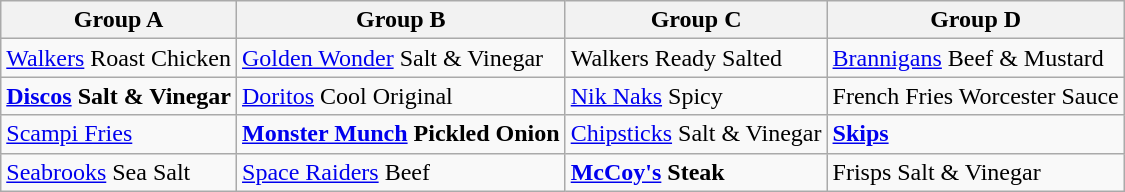<table class="wikitable">
<tr>
<th>Group A</th>
<th>Group B</th>
<th>Group C</th>
<th>Group D</th>
</tr>
<tr>
<td><a href='#'>Walkers</a> Roast Chicken</td>
<td><a href='#'>Golden Wonder</a> Salt & Vinegar</td>
<td>Walkers Ready Salted</td>
<td><a href='#'>Brannigans</a> Beef & Mustard</td>
</tr>
<tr>
<td><a href='#'><strong>Discos</strong></a> <strong>Salt & Vinegar</strong></td>
<td><a href='#'>Doritos</a> Cool Original</td>
<td><a href='#'>Nik Naks</a> Spicy</td>
<td>French Fries Worcester Sauce</td>
</tr>
<tr>
<td><a href='#'>Scampi Fries</a></td>
<td><strong><a href='#'>Monster Munch</a> Pickled Onion</strong></td>
<td><a href='#'>Chipsticks</a> Salt & Vinegar</td>
<td><strong><a href='#'>Skips</a></strong></td>
</tr>
<tr>
<td><a href='#'>Seabrooks</a> Sea Salt</td>
<td><a href='#'>Space Raiders</a> Beef</td>
<td><strong><a href='#'>McCoy's</a> Steak</strong></td>
<td>Frisps Salt & Vinegar</td>
</tr>
</table>
